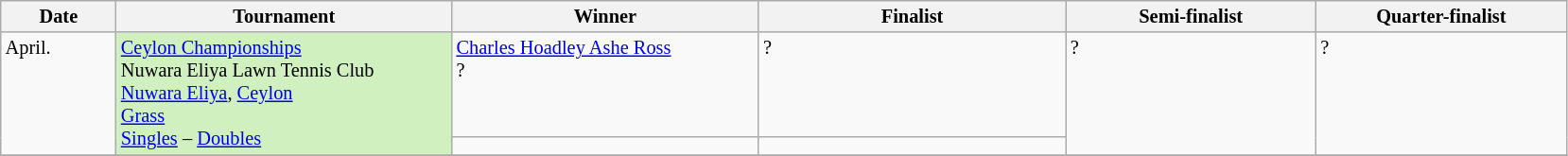<table class="wikitable" style="font-size:85%;">
<tr>
<th width="75">Date</th>
<th width="230">Tournament</th>
<th width="210">Winner</th>
<th width="210">Finalist</th>
<th width="170">Semi-finalist</th>
<th width="170">Quarter-finalist</th>
</tr>
<tr valign=top>
<td rowspan=2>April.</td>
<td style="background:#d0f0c0" rowspan=2><a href='#'>Ceylon Championships</a><br>Nuwara Eliya Lawn Tennis Club<br><a href='#'>Nuwara Eliya</a>, <a href='#'>Ceylon</a><br><a href='#'>Grass</a><br><a href='#'>Singles</a> – <a href='#'>Doubles</a></td>
<td> <a href='#'>Charles Hoadley Ashe Ross</a> <br>?</td>
<td>?</td>
<td rowspan=2>?</td>
<td rowspan=2>?</td>
</tr>
<tr valign=top>
<td></td>
<td></td>
</tr>
<tr valign=top>
</tr>
</table>
